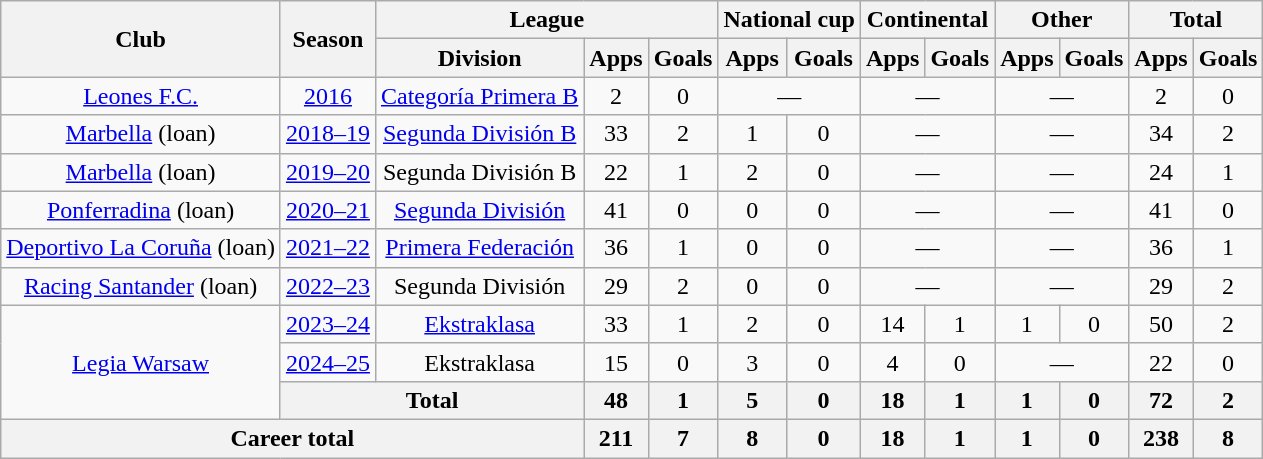<table class="wikitable" style="text-align: center;">
<tr>
<th rowspan="2">Club</th>
<th rowspan="2">Season</th>
<th colspan="3">League</th>
<th colspan="2">National cup</th>
<th colspan="2">Continental</th>
<th colspan="2">Other</th>
<th colspan="2">Total</th>
</tr>
<tr>
<th>Division</th>
<th>Apps</th>
<th>Goals</th>
<th>Apps</th>
<th>Goals</th>
<th>Apps</th>
<th>Goals</th>
<th>Apps</th>
<th>Goals</th>
<th>Apps</th>
<th>Goals</th>
</tr>
<tr>
<td><a href='#'>Leones F.C.</a></td>
<td><a href='#'>2016</a></td>
<td><a href='#'>Categoría Primera B</a></td>
<td>2</td>
<td>0</td>
<td colspan="2">—</td>
<td colspan="2">—</td>
<td colspan="2">—</td>
<td>2</td>
<td>0</td>
</tr>
<tr>
<td><a href='#'>Marbella</a> (loan)</td>
<td><a href='#'>2018–19</a></td>
<td><a href='#'>Segunda División B</a></td>
<td>33</td>
<td>2</td>
<td>1</td>
<td>0</td>
<td colspan="2">—</td>
<td colspan="2">—</td>
<td>34</td>
<td>2</td>
</tr>
<tr>
<td><a href='#'>Marbella</a> (loan)</td>
<td><a href='#'>2019–20</a></td>
<td>Segunda División B</td>
<td>22</td>
<td>1</td>
<td>2</td>
<td>0</td>
<td colspan="2">—</td>
<td colspan="2">—</td>
<td>24</td>
<td>1</td>
</tr>
<tr>
<td><a href='#'>Ponferradina</a> (loan)</td>
<td><a href='#'>2020–21</a></td>
<td><a href='#'>Segunda División</a></td>
<td>41</td>
<td>0</td>
<td>0</td>
<td>0</td>
<td colspan="2">—</td>
<td colspan="2">—</td>
<td>41</td>
<td>0</td>
</tr>
<tr>
<td><a href='#'>Deportivo La Coruña</a> (loan)</td>
<td><a href='#'>2021–22</a></td>
<td><a href='#'>Primera Federación</a></td>
<td>36</td>
<td>1</td>
<td>0</td>
<td>0</td>
<td colspan="2">—</td>
<td colspan="2">—</td>
<td>36</td>
<td>1</td>
</tr>
<tr>
<td><a href='#'>Racing Santander</a> (loan)</td>
<td><a href='#'>2022–23</a></td>
<td>Segunda División</td>
<td>29</td>
<td>2</td>
<td>0</td>
<td>0</td>
<td colspan="2">—</td>
<td colspan="2">—</td>
<td>29</td>
<td>2</td>
</tr>
<tr>
<td rowspan="3"><a href='#'>Legia Warsaw</a></td>
<td><a href='#'>2023–24</a></td>
<td><a href='#'>Ekstraklasa</a></td>
<td>33</td>
<td>1</td>
<td>2</td>
<td>0</td>
<td>14</td>
<td>1</td>
<td>1</td>
<td>0</td>
<td>50</td>
<td>2</td>
</tr>
<tr>
<td><a href='#'>2024–25</a></td>
<td>Ekstraklasa</td>
<td>15</td>
<td>0</td>
<td>3</td>
<td>0</td>
<td>4</td>
<td>0</td>
<td colspan="2">—</td>
<td>22</td>
<td>0</td>
</tr>
<tr>
<th colspan="2">Total</th>
<th>48</th>
<th>1</th>
<th>5</th>
<th>0</th>
<th>18</th>
<th>1</th>
<th>1</th>
<th>0</th>
<th>72</th>
<th>2</th>
</tr>
<tr>
<th colspan="3">Career total</th>
<th>211</th>
<th>7</th>
<th>8</th>
<th>0</th>
<th>18</th>
<th>1</th>
<th>1</th>
<th>0</th>
<th>238</th>
<th>8</th>
</tr>
</table>
